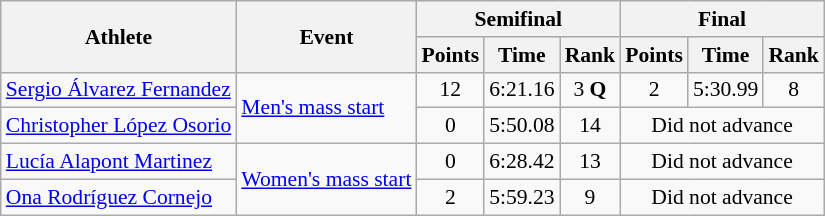<table class="wikitable" style="font-size:90%">
<tr>
<th rowspan=2>Athlete</th>
<th rowspan=2>Event</th>
<th colspan=3>Semifinal</th>
<th colspan=3>Final</th>
</tr>
<tr>
<th>Points</th>
<th>Time</th>
<th>Rank</th>
<th>Points</th>
<th>Time</th>
<th>Rank</th>
</tr>
<tr align=center>
<td align=left><a href='#'>Sergio Álvarez Fernandez</a></td>
<td align=left rowspan=2><a href='#'>Men's mass start</a></td>
<td>12</td>
<td>6:21.16</td>
<td>3 <strong>Q</strong></td>
<td>2</td>
<td>5:30.99</td>
<td>8</td>
</tr>
<tr align=center>
<td align=left><a href='#'>Christopher López Osorio</a></td>
<td>0</td>
<td>5:50.08</td>
<td>14</td>
<td colspan=3>Did not advance</td>
</tr>
<tr align=center>
<td align=left><a href='#'>Lucía Alapont Martinez</a></td>
<td align=left rowspan=2><a href='#'>Women's mass start</a></td>
<td>0</td>
<td>6:28.42</td>
<td>13</td>
<td colspan=3>Did not advance</td>
</tr>
<tr align=center>
<td align=left><a href='#'>Ona Rodríguez Cornejo</a></td>
<td>2</td>
<td>5:59.23</td>
<td>9</td>
<td colspan=3>Did not advance</td>
</tr>
</table>
